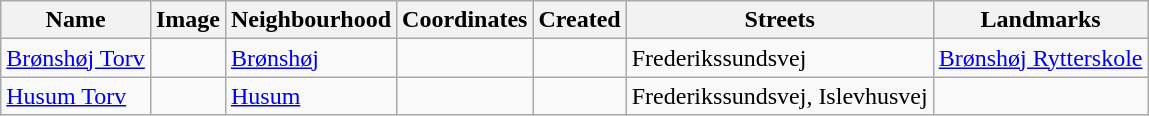<table class="wikitable sortable">
<tr>
<th>Name</th>
<th>Image</th>
<th>Neighbourhood</th>
<th>Coordinates</th>
<th>Created</th>
<th>Streets</th>
<th>Landmarks</th>
</tr>
<tr>
<td><a href='#'>Brønshøj Torv</a></td>
<td></td>
<td><a href='#'>Brønshøj</a></td>
<td></td>
<td></td>
<td>Frederikssundsvej</td>
<td><a href='#'>Brønshøj Rytterskole</a></td>
</tr>
<tr>
<td><a href='#'>Husum Torv</a></td>
<td></td>
<td><a href='#'>Husum</a></td>
<td></td>
<td></td>
<td>Frederikssundsvej, Islevhusvej</td>
<td></td>
</tr>
</table>
